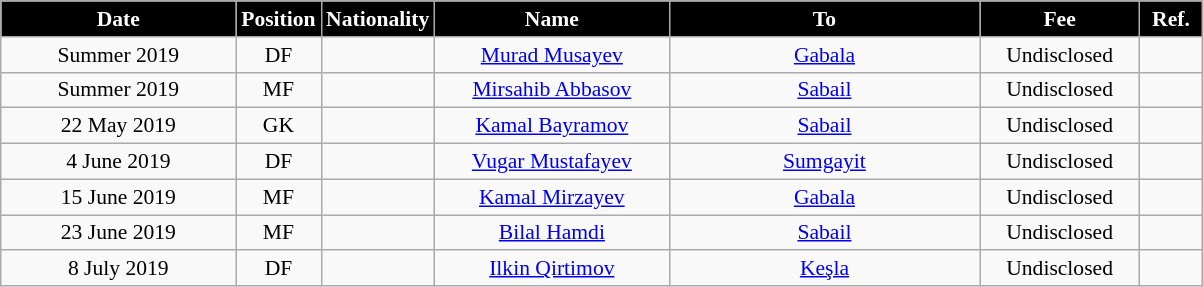<table class="wikitable"  style="text-align:center; font-size:90%; ">
<tr>
<th style="background:#000000; color:#FFFFFF; width:150px;">Date</th>
<th style="background:#000000; color:#FFFFFF; width:50px;">Position</th>
<th style="background:#000000; color:#FFFFFF; width:50px;">Nationality</th>
<th style="background:#000000; color:#FFFFFF; width:150px;">Name</th>
<th style="background:#000000; color:#FFFFFF; width:200px;">To</th>
<th style="background:#000000; color:#FFFFFF; width:100px;">Fee</th>
<th style="background:#000000; color:#FFFFFF; width:35px;">Ref.</th>
</tr>
<tr>
<td>Summer 2019</td>
<td>DF</td>
<td></td>
<td><a href='#'>Murad Musayev</a></td>
<td><a href='#'>Gabala</a></td>
<td>Undisclosed</td>
<td></td>
</tr>
<tr>
<td>Summer 2019</td>
<td>MF</td>
<td></td>
<td><a href='#'>Mirsahib Abbasov</a></td>
<td><a href='#'>Sabail</a></td>
<td>Undisclosed</td>
<td></td>
</tr>
<tr>
<td>22 May 2019</td>
<td>GK</td>
<td></td>
<td><a href='#'>Kamal Bayramov</a></td>
<td><a href='#'>Sabail</a></td>
<td>Undisclosed</td>
<td></td>
</tr>
<tr>
<td>4 June 2019</td>
<td>DF</td>
<td></td>
<td><a href='#'>Vugar Mustafayev</a></td>
<td><a href='#'>Sumgayit</a></td>
<td>Undisclosed</td>
<td></td>
</tr>
<tr>
<td>15 June 2019</td>
<td>MF</td>
<td></td>
<td><a href='#'>Kamal Mirzayev</a></td>
<td><a href='#'>Gabala</a></td>
<td>Undisclosed</td>
<td></td>
</tr>
<tr>
<td>23 June 2019</td>
<td>MF</td>
<td></td>
<td><a href='#'>Bilal Hamdi</a></td>
<td><a href='#'> Sabail</a></td>
<td>Undisclosed</td>
<td></td>
</tr>
<tr>
<td>8 July 2019</td>
<td>DF</td>
<td></td>
<td><a href='#'>Ilkin Qirtimov</a></td>
<td><a href='#'>Keşla</a></td>
<td>Undisclosed</td>
<td></td>
</tr>
</table>
